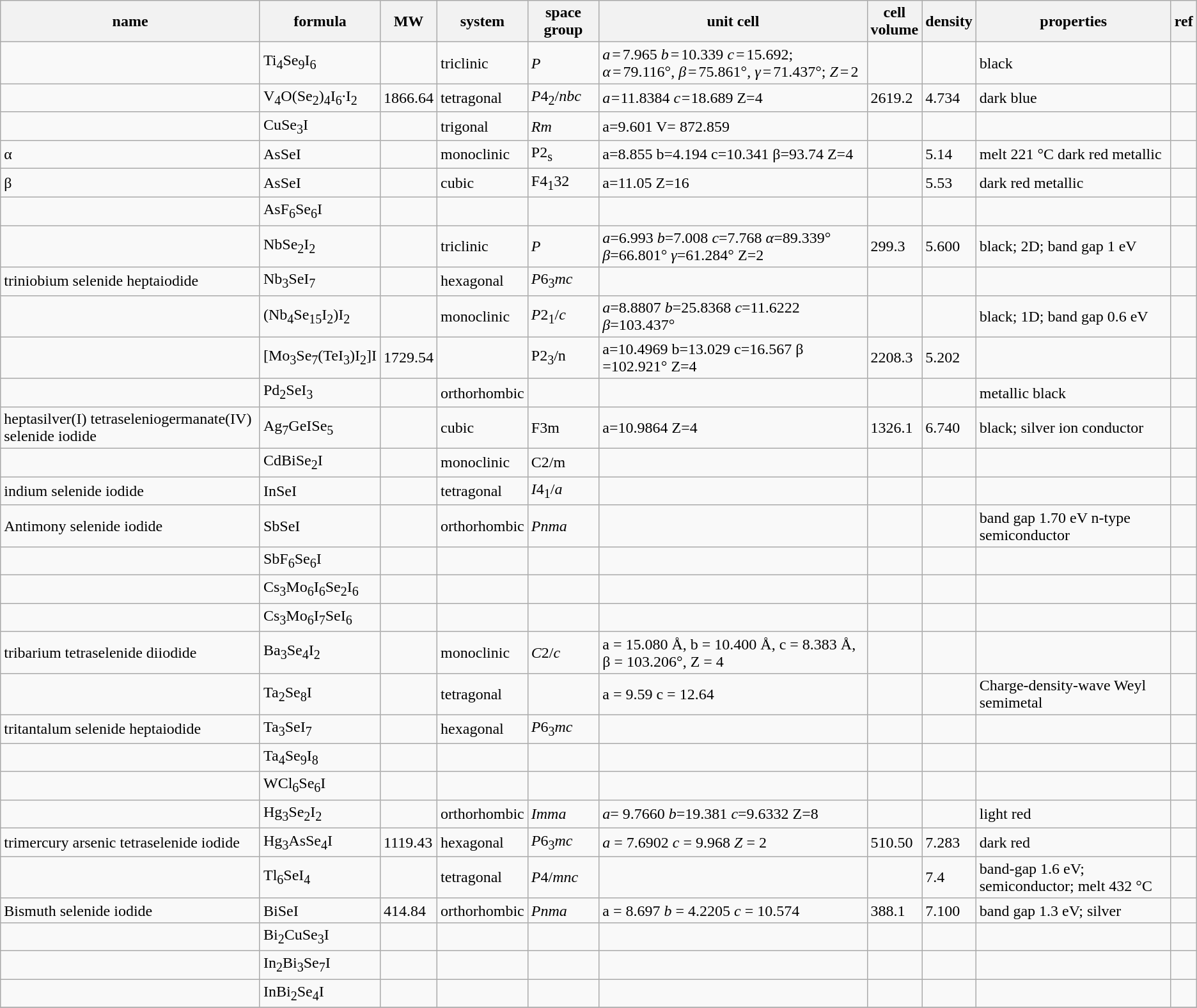<table class="wikitable">
<tr>
<th>name</th>
<th>formula</th>
<th>MW</th>
<th>system</th>
<th>space group</th>
<th>unit cell</th>
<th>cell<br>volume</th>
<th>density</th>
<th>properties</th>
<th>ref</th>
</tr>
<tr>
<td></td>
<td>Ti<sub>4</sub>Se<sub>9</sub>I<sub>6</sub></td>
<td></td>
<td>triclinic</td>
<td><em>P</em></td>
<td><em>a</em> = 7.965 <em>b</em> = 10.339 <em>c</em> = 15.692; <em>α</em> = 79.116°, <em>β</em> = 75.861°, <em>γ</em> = 71.437°; <em>Z</em> = 2</td>
<td></td>
<td></td>
<td>black</td>
<td></td>
</tr>
<tr>
<td></td>
<td>V<sub>4</sub>O(Se<sub>2</sub>)<sub>4</sub>I<sub>6</sub>·I<sub>2</sub></td>
<td>1866.64</td>
<td>tetragonal</td>
<td><em>P</em>4<sub>2</sub>/<em>nbc</em></td>
<td><em>a=</em>11.8384 <em>c=</em>18.689 Z=4</td>
<td>2619.2</td>
<td>4.734</td>
<td>dark blue</td>
<td></td>
</tr>
<tr>
<td></td>
<td>CuSe<sub>3</sub>I</td>
<td></td>
<td>trigonal</td>
<td><em>R</em><em>m</em></td>
<td>a=9.601 V=      872.859</td>
<td></td>
<td></td>
<td></td>
<td></td>
</tr>
<tr>
<td>α</td>
<td>AsSeI</td>
<td></td>
<td>monoclinic</td>
<td>P2<sub>s</sub></td>
<td>a=8.855 b=4.194 c=10.341 β=93.74 Z=4</td>
<td></td>
<td>5.14</td>
<td>melt 221 °C dark red metallic</td>
<td></td>
</tr>
<tr>
<td>β</td>
<td>AsSeI</td>
<td></td>
<td>cubic</td>
<td>F4<sub>1</sub>32</td>
<td>a=11.05 Z=16</td>
<td></td>
<td>5.53</td>
<td>dark red metallic</td>
<td></td>
</tr>
<tr>
<td></td>
<td>AsF<sub>6</sub>Se<sub>6</sub>I</td>
<td></td>
<td></td>
<td></td>
<td></td>
<td></td>
<td></td>
<td></td>
<td></td>
</tr>
<tr>
<td></td>
<td>NbSe<sub>2</sub>I<sub>2</sub></td>
<td></td>
<td>triclinic</td>
<td><em>P</em></td>
<td><em>a</em>=6.993 <em>b</em>=7.008 <em>c</em>=7.768 <em>α</em>=89.339° <em>β</em>=66.801° <em>γ</em>=61.284° Z=2</td>
<td>299.3</td>
<td>5.600</td>
<td>black; 2D; band gap 1 eV</td>
<td></td>
</tr>
<tr>
<td>triniobium selenide heptaiodide</td>
<td>Nb<sub>3</sub>SeI<sub>7</sub></td>
<td></td>
<td>hexagonal</td>
<td><em>P</em>6<sub>3</sub><em>mc</em></td>
<td></td>
<td></td>
<td></td>
<td></td>
<td></td>
</tr>
<tr>
<td></td>
<td>(Nb<sub>4</sub>Se<sub>15</sub>I<sub>2</sub>)I<sub>2</sub></td>
<td></td>
<td>monoclinic</td>
<td><em>P</em>2<sub>1</sub>/<em>c</em></td>
<td><em>a</em>=8.8807 <em>b</em>=25.8368 <em>c</em>=11.6222 <em>β</em>=103.437°</td>
<td></td>
<td></td>
<td>black; 1D; band gap 0.6 eV</td>
<td></td>
</tr>
<tr>
<td></td>
<td>[Mo<sub>3</sub>Se<sub>7</sub>(TeI<sub>3</sub>)I<sub>2</sub>]I</td>
<td>1729.54</td>
<td></td>
<td>P2<sub>3</sub>/n</td>
<td>a=10.4969 b=13.029 c=16.567 β =102.921° Z=4</td>
<td>2208.3</td>
<td>5.202</td>
<td></td>
<td></td>
</tr>
<tr>
<td></td>
<td>Pd<sub>2</sub>SeI<sub>3</sub></td>
<td></td>
<td>orthorhombic</td>
<td></td>
<td></td>
<td></td>
<td></td>
<td>metallic black</td>
<td></td>
</tr>
<tr>
<td>heptasilver(I) tetraseleniogermanate(IV) selenide iodide</td>
<td>Ag<sub>7</sub>GeISe<sub>5</sub></td>
<td></td>
<td>cubic</td>
<td>F3m</td>
<td>a=10.9864 Z=4</td>
<td>1326.1</td>
<td>6.740</td>
<td>black; silver ion conductor</td>
<td></td>
</tr>
<tr>
<td></td>
<td>CdBiSe<sub>2</sub>I</td>
<td></td>
<td>monoclinic</td>
<td>C2/m</td>
<td></td>
<td></td>
<td></td>
<td></td>
<td></td>
</tr>
<tr>
<td>indium selenide iodide</td>
<td>InSeI</td>
<td></td>
<td>tetragonal</td>
<td><em>I</em>4<sub>1</sub>/<em>a</em></td>
<td></td>
<td></td>
<td></td>
<td></td>
<td></td>
</tr>
<tr>
<td>Antimony selenide iodide</td>
<td>SbSeI</td>
<td></td>
<td>orthorhombic</td>
<td><em>Pnma</em></td>
<td></td>
<td></td>
<td></td>
<td>band gap 1.70 eV n-type semiconductor</td>
<td></td>
</tr>
<tr>
<td></td>
<td>SbF<sub>6</sub>Se<sub>6</sub>I</td>
<td></td>
<td></td>
<td></td>
<td></td>
<td></td>
<td></td>
<td></td>
<td></td>
</tr>
<tr>
<td></td>
<td>Cs<sub>3</sub>Mo<sub>6</sub>I<sub>6</sub>Se<sub>2</sub>I<sub>6</sub></td>
<td></td>
<td></td>
<td></td>
<td></td>
<td></td>
<td></td>
<td></td>
<td></td>
</tr>
<tr>
<td></td>
<td>Cs<sub>3</sub>Mo<sub>6</sub>I<sub>7</sub>SeI<sub>6</sub></td>
<td></td>
<td></td>
<td></td>
<td></td>
<td></td>
<td></td>
<td></td>
<td></td>
</tr>
<tr>
<td>tribarium tetraselenide diiodide</td>
<td>Ba<sub>3</sub>Se<sub>4</sub>I<sub>2</sub></td>
<td></td>
<td>monoclinic</td>
<td><em>C</em>2/<em>c</em></td>
<td>a = 15.080 Å, b = 10.400 Å, c = 8.383 Å, β = 103.206°, Z = 4</td>
<td></td>
<td></td>
<td></td>
<td></td>
</tr>
<tr>
<td></td>
<td>Ta<sub>2</sub>Se<sub>8</sub>I</td>
<td></td>
<td>tetragonal</td>
<td></td>
<td>a = 9.59 c = 12.64</td>
<td></td>
<td></td>
<td>Charge-density-wave Weyl semimetal</td>
<td></td>
</tr>
<tr>
<td>tritantalum selenide heptaiodide</td>
<td>Ta<sub>3</sub>SeI<sub>7</sub></td>
<td></td>
<td>hexagonal</td>
<td><em>P</em>6<sub>3</sub><em>mc</em></td>
<td></td>
<td></td>
<td></td>
<td></td>
<td></td>
</tr>
<tr>
<td></td>
<td>Ta<sub>4</sub>Se<sub>9</sub>I<sub>8</sub></td>
<td></td>
<td></td>
<td></td>
<td></td>
<td></td>
<td></td>
<td></td>
<td></td>
</tr>
<tr>
<td></td>
<td>WCl<sub>6</sub>Se<sub>6</sub>I</td>
<td></td>
<td></td>
<td></td>
<td></td>
<td></td>
<td></td>
<td></td>
<td></td>
</tr>
<tr>
<td></td>
<td>Hg<sub>3</sub>Se<sub>2</sub>I<sub>2</sub></td>
<td></td>
<td>orthorhombic</td>
<td><em>Imma</em></td>
<td><em>a</em>= 9.7660 <em>b</em>=19.381 <em>c</em>=9.6332 Z=8</td>
<td></td>
<td></td>
<td>light red</td>
<td></td>
</tr>
<tr>
<td>trimercury arsenic tetraselenide iodide</td>
<td>Hg<sub>3</sub>AsSe<sub>4</sub>I</td>
<td>1119.43</td>
<td>hexagonal</td>
<td><em>P</em>6<sub>3</sub><em>mc</em></td>
<td><em>a</em> = 7.6902 <em>c</em> = 9.968  <em>Z</em> = 2</td>
<td>510.50</td>
<td>7.283</td>
<td>dark red</td>
<td></td>
</tr>
<tr>
<td></td>
<td>Tl<sub>6</sub>SeI<sub>4</sub></td>
<td></td>
<td>tetragonal</td>
<td><em>P</em>4/<em>mnc</em></td>
<td></td>
<td></td>
<td>7.4</td>
<td>band-gap 1.6 eV; semiconductor; melt 432 °C</td>
<td></td>
</tr>
<tr>
<td>Bismuth selenide iodide</td>
<td>BiSeI</td>
<td>414.84</td>
<td>orthorhombic</td>
<td><em>Pnma</em></td>
<td>a = 8.697 <em>b</em> = 4.2205 <em>c</em> = 10.574</td>
<td>388.1</td>
<td>7.100</td>
<td>band gap 1.3 eV; silver</td>
<td></td>
</tr>
<tr>
<td></td>
<td>Bi<sub>2</sub>CuSe<sub>3</sub>I</td>
<td></td>
<td></td>
<td></td>
<td></td>
<td></td>
<td></td>
<td></td>
<td></td>
</tr>
<tr>
<td></td>
<td>In<sub>2</sub>Bi<sub>3</sub>Se<sub>7</sub>I</td>
<td></td>
<td></td>
<td></td>
<td></td>
<td></td>
<td></td>
<td></td>
<td></td>
</tr>
<tr>
<td></td>
<td>InBi<sub>2</sub>Se<sub>4</sub>I</td>
<td></td>
<td></td>
<td></td>
<td></td>
<td></td>
<td></td>
<td></td>
<td></td>
</tr>
<tr>
</tr>
</table>
